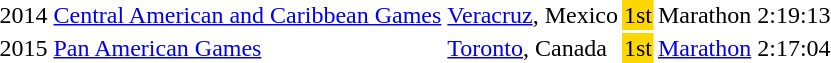<table>
<tr>
<td>2014</td>
<td><a href='#'>Central American and Caribbean Games</a></td>
<td><a href='#'>Veracruz</a>, Mexico</td>
<td bgcolor=gold>1st</td>
<td>Marathon</td>
<td>2:19:13</td>
</tr>
<tr>
<td>2015</td>
<td><a href='#'>Pan American Games</a></td>
<td><a href='#'>Toronto</a>, Canada</td>
<td bgcolor=gold>1st</td>
<td><a href='#'>Marathon</a></td>
<td>2:17:04</td>
</tr>
</table>
